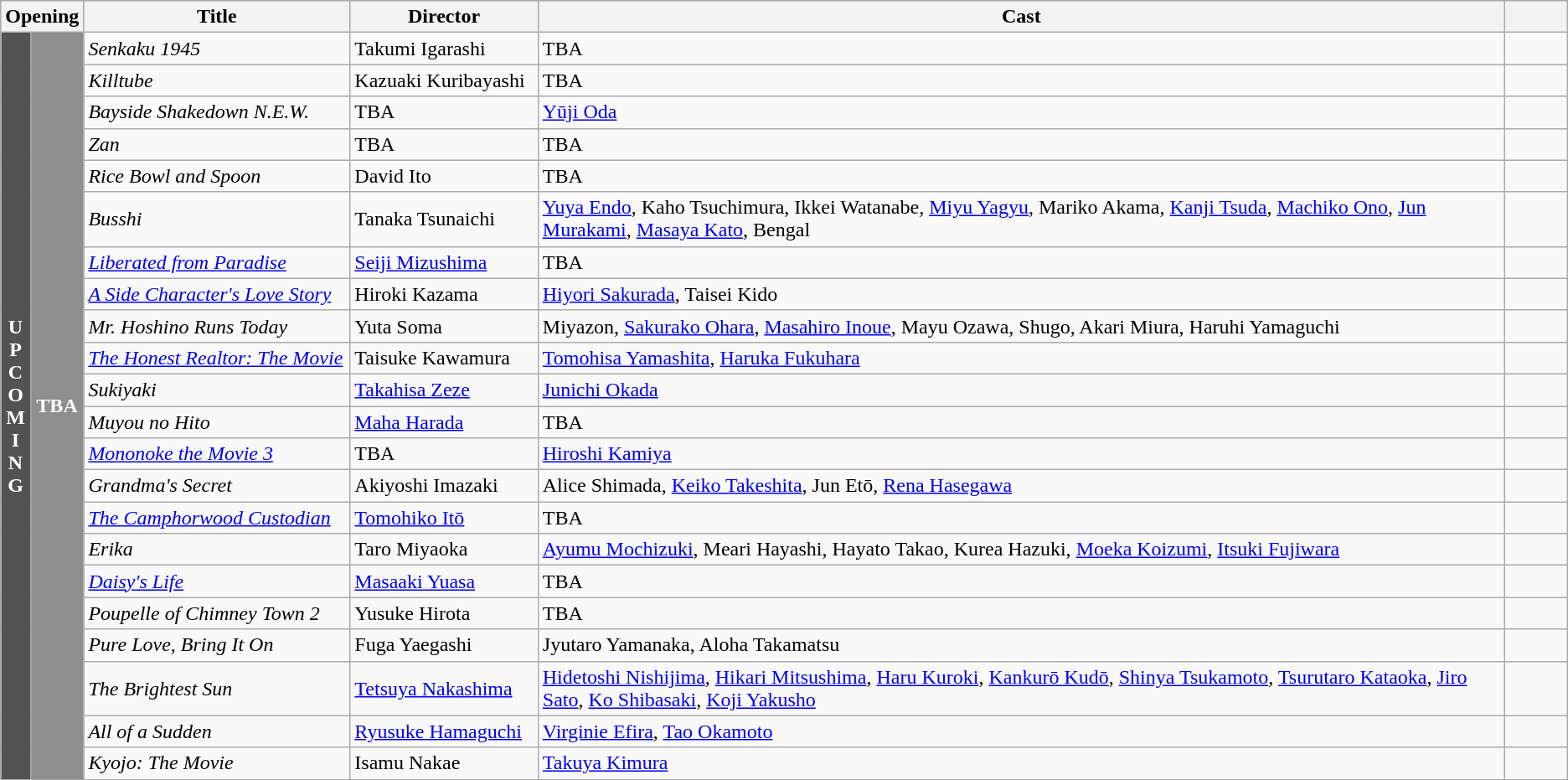<table class="wikitable sortable">
<tr style="background:#b0e0e6; text-align:center">
<th colspan="2">Opening</th>
<th style="width:17%">Title</th>
<th style="width:12%">Director</th>
<th>Cast</th>
<th style="width:4%;"></th>
</tr>
<tr>
<th rowspan="99" style="text-align:center; background:#525252; color:white; textcolor:#000;">U<br>P<br>C<br>O<br>M<br>I<br>N<br>G</th>
<td rowspan="99" style="text-align:center; background:#8E8E8E; color:white;"><strong>TBA</strong></td>
<td><em>Senkaku 1945</em></td>
<td>Takumi Igarashi</td>
<td>TBA</td>
<td></td>
</tr>
<tr>
<td><em>Killtube</em></td>
<td>Kazuaki Kuribayashi</td>
<td>TBA</td>
<td></td>
</tr>
<tr>
<td><em>Bayside Shakedown N.E.W.</em></td>
<td>TBA</td>
<td><a href='#'>Yūji Oda</a></td>
<td></td>
</tr>
<tr>
<td><em>Zan</em></td>
<td>TBA</td>
<td>TBA</td>
<td></td>
</tr>
<tr>
<td><em>Rice Bowl and Spoon</em></td>
<td>David Ito</td>
<td>TBA</td>
<td></td>
</tr>
<tr>
<td><em>Busshi</em></td>
<td>Tanaka Tsunaichi</td>
<td><a href='#'>Yuya Endo</a>, Kaho Tsuchimura, Ikkei Watanabe, <a href='#'>Miyu Yagyu</a>, Mariko Akama, <a href='#'>Kanji Tsuda</a>, <a href='#'>Machiko Ono</a>, <a href='#'>Jun Murakami</a>, <a href='#'>Masaya Kato</a>, Bengal</td>
<td></td>
</tr>
<tr>
<td><em><a href='#'>Liberated from Paradise</a> </em></td>
<td><a href='#'>Seiji Mizushima</a></td>
<td>TBA</td>
<td></td>
</tr>
<tr>
<td><em><a href='#'>A Side Character's Love Story</a></em></td>
<td>Hiroki Kazama</td>
<td><a href='#'>Hiyori Sakurada</a>, Taisei Kido</td>
<td></td>
</tr>
<tr>
<td><em>Mr. Hoshino Runs Today</em></td>
<td>Yuta Soma</td>
<td>Miyazon, <a href='#'>Sakurako Ohara</a>, <a href='#'>Masahiro Inoue</a>, Mayu Ozawa, Shugo, Akari Miura, Haruhi Yamaguchi</td>
<td></td>
</tr>
<tr>
<td><em><a href='#'>The Honest Realtor: The Movie</a></em></td>
<td>Taisuke Kawamura</td>
<td><a href='#'>Tomohisa Yamashita</a>, <a href='#'>Haruka Fukuhara</a></td>
<td></td>
</tr>
<tr>
<td><em>Sukiyaki</em></td>
<td><a href='#'>Takahisa Zeze</a></td>
<td><a href='#'>Junichi Okada</a></td>
<td></td>
</tr>
<tr>
<td><em>Muyou no Hito</em></td>
<td><a href='#'>Maha Harada</a></td>
<td>TBA</td>
<td></td>
</tr>
<tr>
<td><em><a href='#'>Mononoke the Movie 3</a></em></td>
<td>TBA</td>
<td><a href='#'>Hiroshi Kamiya</a></td>
<td></td>
</tr>
<tr>
<td><em>Grandma's Secret</em></td>
<td>Akiyoshi Imazaki</td>
<td>Alice Shimada, <a href='#'>Keiko Takeshita</a>, Jun Etō, <a href='#'>Rena Hasegawa</a></td>
<td></td>
</tr>
<tr>
<td><em><a href='#'>The Camphorwood Custodian</a></em></td>
<td><a href='#'>Tomohiko Itō</a></td>
<td>TBA</td>
<td></td>
</tr>
<tr>
<td><em>Erika</em></td>
<td>Taro Miyaoka</td>
<td><a href='#'>Ayumu Mochizuki</a>, Meari Hayashi, Hayato Takao, Kurea Hazuki, <a href='#'>Moeka Koizumi</a>, <a href='#'>Itsuki Fujiwara</a></td>
<td></td>
</tr>
<tr>
<td><em><a href='#'>Daisy's Life</a></em></td>
<td><a href='#'>Masaaki Yuasa</a></td>
<td>TBA</td>
<td></td>
</tr>
<tr>
<td><em>Poupelle of Chimney Town 2</em></td>
<td>Yusuke Hirota</td>
<td>TBA</td>
<td></td>
</tr>
<tr>
<td><em>Pure Love, Bring It On</em></td>
<td>Fuga Yaegashi</td>
<td>Jyutaro Yamanaka, Aloha Takamatsu</td>
<td></td>
</tr>
<tr>
<td><em>The Brightest Sun</em></td>
<td><a href='#'>Tetsuya Nakashima</a></td>
<td><a href='#'>Hidetoshi Nishijima</a>, <a href='#'>Hikari Mitsushima</a>, <a href='#'>Haru Kuroki</a>, <a href='#'>Kankurō Kudō</a>, <a href='#'>Shinya Tsukamoto</a>, <a href='#'>Tsurutaro Kataoka</a>, <a href='#'>Jiro Sato</a>, <a href='#'>Ko Shibasaki</a>, <a href='#'>Koji Yakusho</a></td>
<td></td>
</tr>
<tr>
<td><em>All of a Sudden</em></td>
<td><a href='#'>Ryusuke Hamaguchi</a></td>
<td><a href='#'>Virginie Efira</a>, <a href='#'>Tao Okamoto</a></td>
<td></td>
</tr>
<tr>
<td><em>Kyojo: The Movie</em></td>
<td>Isamu Nakae</td>
<td><a href='#'>Takuya Kimura</a></td>
<td></td>
</tr>
<tr>
</tr>
</table>
